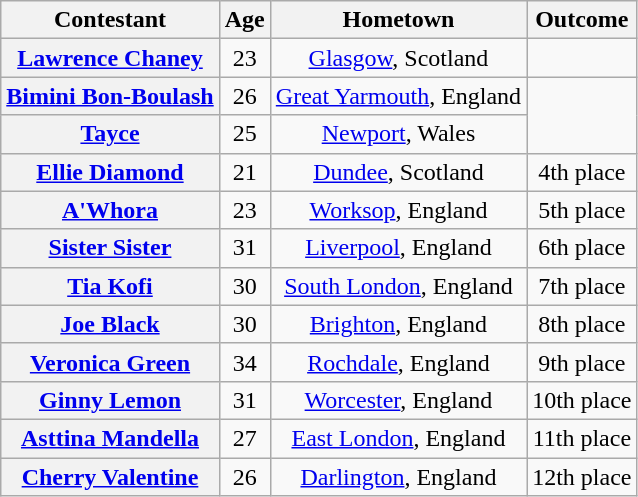<table class="wikitable sortable" style="text-align:center;">
<tr>
<th scope="col">Contestant</th>
<th scope="col">Age</th>
<th scope="col">Hometown</th>
<th scope="col">Outcome</th>
</tr>
<tr>
<th scope="row"><a href='#'>Lawrence Chaney</a></th>
<td>23</td>
<td><a href='#'>Glasgow</a>, Scotland</td>
<td></td>
</tr>
<tr>
<th nowrap scope="row"><a href='#'>Bimini Bon-Boulash</a></th>
<td>26</td>
<td nowrap><a href='#'>Great Yarmouth</a>, England</td>
<td rowspan="2"></td>
</tr>
<tr>
<th scope="row"><a href='#'>Tayce</a></th>
<td>25</td>
<td><a href='#'>Newport</a>, Wales</td>
</tr>
<tr>
<th scope="row"><a href='#'>Ellie Diamond</a></th>
<td>21</td>
<td><a href='#'>Dundee</a>, Scotland</td>
<td>4th place</td>
</tr>
<tr>
<th scope="row"><a href='#'>A'Whora</a></th>
<td>23</td>
<td><a href='#'>Worksop</a>, England</td>
<td>5th place</td>
</tr>
<tr>
<th scope="row"><a href='#'>Sister Sister</a></th>
<td>31</td>
<td><a href='#'>Liverpool</a>, England</td>
<td>6th place</td>
</tr>
<tr>
<th scope="row"><a href='#'>Tia Kofi</a></th>
<td>30</td>
<td><a href='#'>South London</a>, England</td>
<td>7th place</td>
</tr>
<tr>
<th scope="row"><a href='#'>Joe Black</a></th>
<td>30</td>
<td><a href='#'>Brighton</a>, England</td>
<td>8th place</td>
</tr>
<tr>
<th scope="row"><a href='#'>Veronica Green</a></th>
<td>34</td>
<td><a href='#'>Rochdale</a>, England</td>
<td>9th place</td>
</tr>
<tr>
<th scope="row"><a href='#'>Ginny Lemon</a></th>
<td>31</td>
<td><a href='#'>Worcester</a>, England</td>
<td nowrap>10th place</td>
</tr>
<tr>
<th scope="row"><a href='#'>Asttina Mandella</a></th>
<td>27</td>
<td><a href='#'>East London</a>, England</td>
<td>11th place</td>
</tr>
<tr>
<th scope="row"><a href='#'>Cherry Valentine</a></th>
<td>26</td>
<td><a href='#'>Darlington</a>, England</td>
<td>12th place</td>
</tr>
</table>
